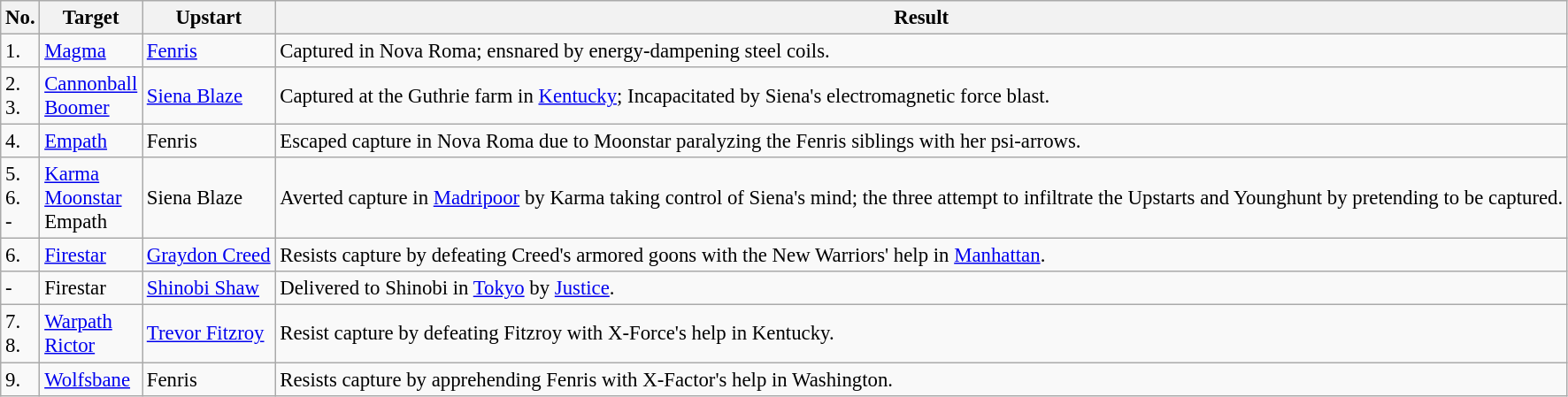<table class="wikitable" style="font-size: 95%;">
<tr>
<th>No.</th>
<th>Target</th>
<th>Upstart</th>
<th>Result</th>
</tr>
<tr>
<td>1.</td>
<td><a href='#'>Magma</a></td>
<td><a href='#'>Fenris</a></td>
<td>Captured in Nova Roma; ensnared by energy-dampening steel coils.</td>
</tr>
<tr>
<td>2. <br> 3.</td>
<td><a href='#'>Cannonball</a> <br> <a href='#'>Boomer</a></td>
<td><a href='#'>Siena Blaze</a></td>
<td>Captured at the Guthrie farm in <a href='#'>Kentucky</a>; Incapacitated by Siena's electromagnetic force blast.</td>
</tr>
<tr>
<td>4.</td>
<td><a href='#'>Empath</a></td>
<td>Fenris</td>
<td>Escaped capture in Nova Roma due to Moonstar paralyzing the Fenris siblings with her psi-arrows.</td>
</tr>
<tr>
<td>5. <br> 6. <br> -</td>
<td><a href='#'>Karma</a> <br> <a href='#'>Moonstar</a> <br> Empath</td>
<td>Siena Blaze</td>
<td>Averted capture in <a href='#'>Madripoor</a> by Karma taking control of Siena's mind; the three attempt to infiltrate the Upstarts and Younghunt by pretending to be captured.</td>
</tr>
<tr>
<td>6.</td>
<td><a href='#'>Firestar</a></td>
<td><a href='#'>Graydon Creed</a></td>
<td>Resists capture by defeating Creed's armored goons with the New Warriors' help in <a href='#'>Manhattan</a>.</td>
</tr>
<tr>
<td>-</td>
<td>Firestar</td>
<td><a href='#'>Shinobi Shaw</a></td>
<td>Delivered to Shinobi in <a href='#'>Tokyo</a> by <a href='#'>Justice</a>.</td>
</tr>
<tr>
<td>7. <br> 8.</td>
<td><a href='#'>Warpath</a> <br> <a href='#'>Rictor</a></td>
<td><a href='#'>Trevor Fitzroy</a></td>
<td>Resist capture by defeating Fitzroy with X-Force's help in Kentucky.</td>
</tr>
<tr>
<td>9.</td>
<td><a href='#'>Wolfsbane</a></td>
<td>Fenris</td>
<td>Resists capture by apprehending Fenris with X-Factor's help in Washington.</td>
</tr>
</table>
